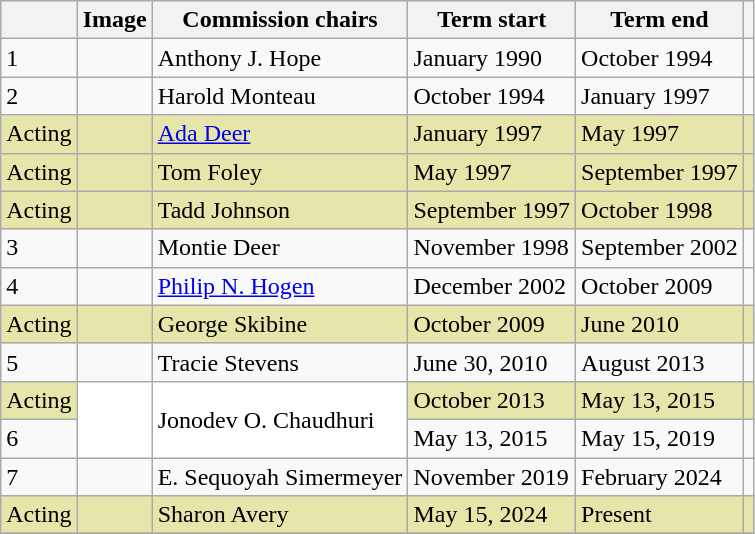<table class="wikitable">
<tr>
<th></th>
<th>Image</th>
<th>Commission chairs</th>
<th>Term start</th>
<th>Term end</th>
<th></th>
</tr>
<tr>
<td>1</td>
<td></td>
<td>Anthony J. Hope</td>
<td>January 1990</td>
<td>October 1994</td>
<td></td>
</tr>
<tr>
<td>2</td>
<td></td>
<td>Harold Monteau</td>
<td>October 1994</td>
<td>January 1997</td>
<td></td>
</tr>
<tr bgcolor="#e6e6aa">
<td>Acting</td>
<td></td>
<td><a href='#'>Ada Deer</a></td>
<td>January 1997</td>
<td>May 1997</td>
<td></td>
</tr>
<tr bgcolor="#e6e6aa">
<td>Acting</td>
<td></td>
<td>Tom Foley</td>
<td>May 1997</td>
<td>September 1997</td>
<td></td>
</tr>
<tr bgcolor="#e6e6aa">
<td>Acting</td>
<td></td>
<td>Tadd Johnson</td>
<td>September 1997</td>
<td>October 1998</td>
<td></td>
</tr>
<tr>
<td>3</td>
<td></td>
<td>Montie Deer</td>
<td>November 1998</td>
<td>September 2002</td>
<td></td>
</tr>
<tr>
<td>4</td>
<td></td>
<td><a href='#'>Philip N. Hogen</a></td>
<td>December 2002</td>
<td>October 2009</td>
<td></td>
</tr>
<tr bgcolor="#e6e6aa">
<td>Acting</td>
<td></td>
<td>George Skibine</td>
<td>October 2009</td>
<td>June 2010</td>
<td></td>
</tr>
<tr>
<td>5</td>
<td></td>
<td>Tracie Stevens</td>
<td>June 30, 2010</td>
<td>August 2013</td>
<td></td>
</tr>
<tr bgcolor="#e6e6aa">
<td>Acting</td>
<td rowspan="2" bgcolor="#ffffff"></td>
<td rowspan="2" bgcolor="#ffffff">Jonodev O. Chaudhuri</td>
<td>October 2013</td>
<td>May 13, 2015</td>
<td></td>
</tr>
<tr>
<td>6</td>
<td>May 13, 2015</td>
<td>May 15, 2019</td>
<td></td>
</tr>
<tr>
<td>7</td>
<td></td>
<td>E. Sequoyah Simermeyer</td>
<td>November 2019</td>
<td>February 2024</td>
<td></td>
</tr>
<tr bgcolor="#e6e6aa">
<td>Acting</td>
<td></td>
<td>Sharon Avery</td>
<td>May 15, 2024</td>
<td>Present</td>
<td></td>
</tr>
<tr>
</tr>
</table>
